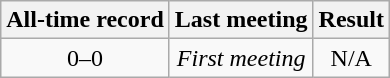<table class="wikitable">
<tr style="text-align:center;">
<th>All-time record</th>
<th>Last meeting</th>
<th>Result</th>
</tr>
<tr style="text-align:center;">
<td>0–0</td>
<td><em>First meeting</em></td>
<td>N/A</td>
</tr>
</table>
